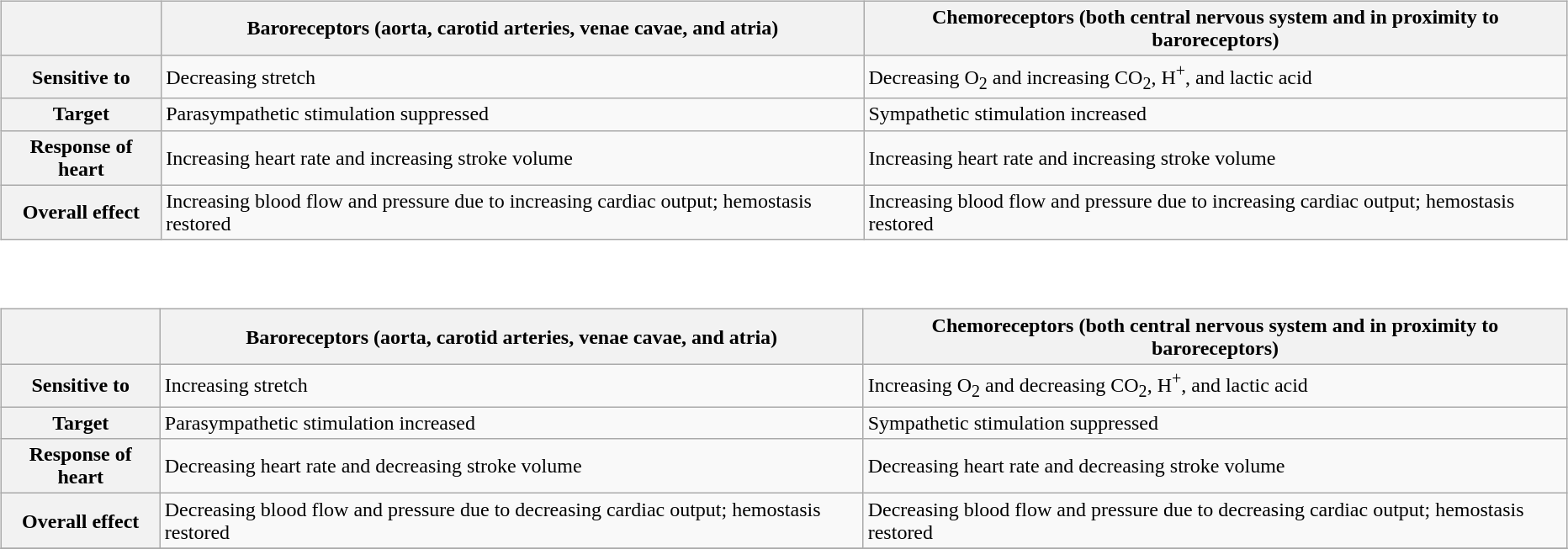<table align=center>
<tr>
<td><br><table border="1" class="wikitable">
<tr>
<th></th>
<th>Baroreceptors (aorta, carotid arteries, venae cavae, and atria)</th>
<th>Chemoreceptors (both central nervous system and in proximity to baroreceptors)</th>
</tr>
<tr>
<th>Sensitive to</th>
<td>Decreasing stretch</td>
<td>Decreasing O<sub>2</sub> and increasing CO<sub>2</sub>, H<sup>+</sup>, and lactic acid</td>
</tr>
<tr>
<th>Target</th>
<td>Parasympathetic stimulation suppressed</td>
<td>Sympathetic stimulation increased</td>
</tr>
<tr>
<th>Response of heart</th>
<td>Increasing heart rate and increasing stroke volume</td>
<td>Increasing heart rate and increasing stroke volume</td>
</tr>
<tr>
<th>Overall effect</th>
<td>Increasing blood flow and pressure due to increasing cardiac output; hemostasis restored</td>
<td>Increasing blood flow and pressure due to increasing cardiac output; hemostasis restored</td>
</tr>
</table>
</td>
</tr>
<tr>
<td><br><table border="1" class="wikitable">
<tr>
<th></th>
<th>Baroreceptors (aorta, carotid arteries, venae cavae, and atria)</th>
<th>Chemoreceptors (both central nervous system and in proximity to baroreceptors)</th>
</tr>
<tr>
<th>Sensitive to</th>
<td>Increasing stretch</td>
<td>Increasing O<sub>2</sub> and decreasing CO<sub>2</sub>, H<sup>+</sup>, and lactic acid</td>
</tr>
<tr>
<th>Target</th>
<td>Parasympathetic stimulation increased</td>
<td>Sympathetic stimulation suppressed</td>
</tr>
<tr>
<th>Response of heart</th>
<td>Decreasing heart rate and decreasing stroke volume</td>
<td>Decreasing heart rate and decreasing stroke volume</td>
</tr>
<tr>
<th>Overall effect</th>
<td>Decreasing blood flow and pressure due to decreasing cardiac output; hemostasis restored</td>
<td>Decreasing blood flow and pressure due to decreasing cardiac output; hemostasis restored</td>
</tr>
<tr>
</tr>
</table>
</td>
</tr>
<tr>
</tr>
</table>
